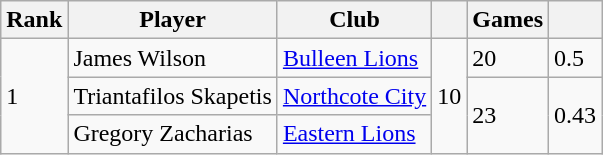<table class="wikitable">
<tr>
<th>Rank</th>
<th>Player</th>
<th>Club</th>
<th></th>
<th>Games</th>
<th></th>
</tr>
<tr>
<td rowspan="3">1</td>
<td>James Wilson</td>
<td><a href='#'>Bulleen Lions</a></td>
<td rowspan="3">10</td>
<td>20</td>
<td>0.5</td>
</tr>
<tr>
<td>Triantafilos Skapetis</td>
<td><a href='#'>Northcote City</a></td>
<td rowspan="2">23</td>
<td rowspan="2">0.43</td>
</tr>
<tr>
<td>Gregory Zacharias</td>
<td><a href='#'>Eastern Lions</a></td>
</tr>
</table>
